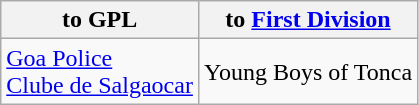<table class="wikitable">
<tr>
<th> to GPL</th>
<th> to <a href='#'>First Division</a></th>
</tr>
<tr>
<td><a href='#'>Goa Police</a> <br> <a href='#'>Clube de Salgaocar</a></td>
<td>Young Boys of Tonca <br></td>
</tr>
</table>
